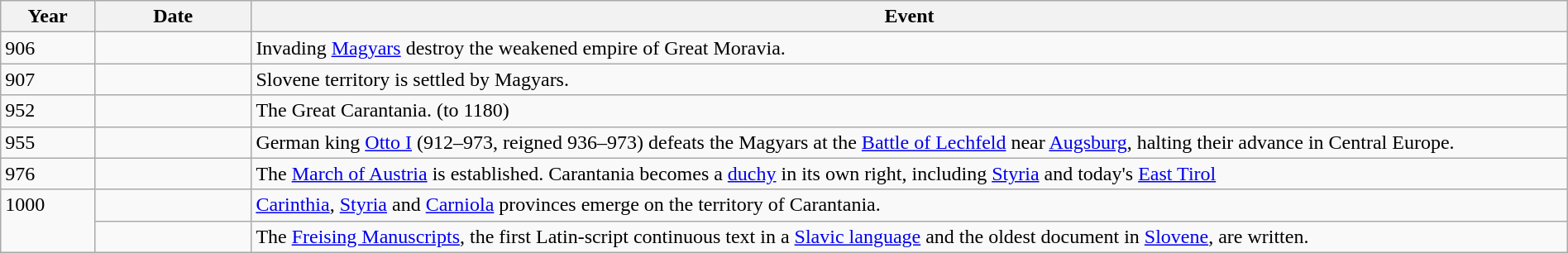<table class="wikitable" width="100%">
<tr>
<th style="width:6%">Year</th>
<th style="width:10%">Date</th>
<th>Event</th>
</tr>
<tr>
<td>906</td>
<td></td>
<td>Invading <a href='#'>Magyars</a> destroy the weakened empire of Great Moravia.</td>
</tr>
<tr>
<td>907</td>
<td></td>
<td>Slovene territory is settled by Magyars.</td>
</tr>
<tr>
<td>952</td>
<td></td>
<td>The Great Carantania. (to 1180)</td>
</tr>
<tr>
<td>955</td>
<td></td>
<td>German king <a href='#'>Otto I</a> (912–973, reigned 936–973) defeats the Magyars at the <a href='#'>Battle of Lechfeld</a> near <a href='#'>Augsburg</a>, halting their advance in Central Europe.</td>
</tr>
<tr>
<td>976</td>
<td></td>
<td>The <a href='#'>March of Austria</a> is established. Carantania becomes a <a href='#'>duchy</a> in its own right, including <a href='#'>Styria</a> and today's <a href='#'>East Tirol</a></td>
</tr>
<tr>
<td rowspan="2" valign="top">1000</td>
<td></td>
<td><a href='#'>Carinthia</a>, <a href='#'>Styria</a> and <a href='#'>Carniola</a> provinces emerge on the territory of Carantania.</td>
</tr>
<tr>
<td></td>
<td>The <a href='#'>Freising Manuscripts</a>, the first Latin-script continuous text in a <a href='#'>Slavic language</a> and the oldest document in <a href='#'>Slovene</a>, are written.</td>
</tr>
</table>
